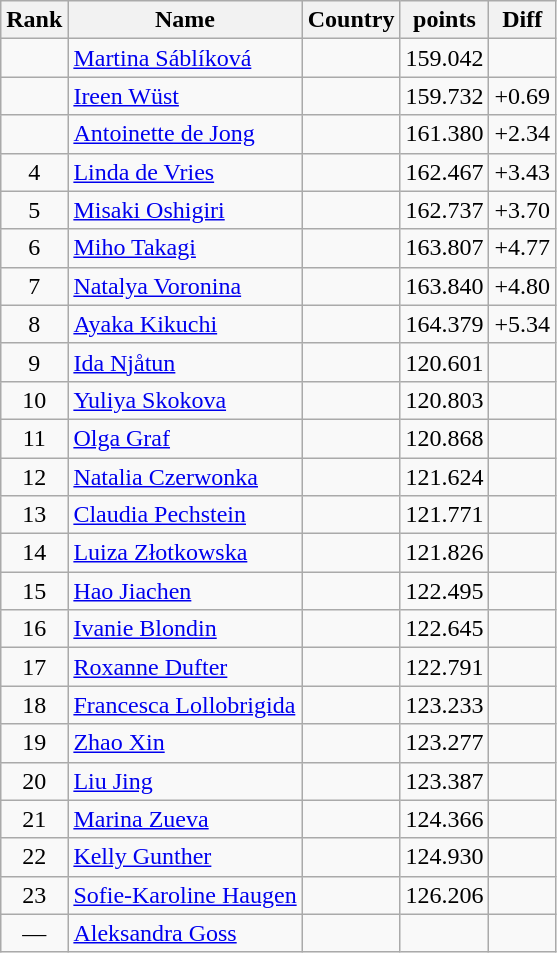<table class="wikitable sortable" style="text-align:center">
<tr>
<th>Rank</th>
<th>Name</th>
<th>Country</th>
<th>points</th>
<th>Diff</th>
</tr>
<tr>
<td></td>
<td align=left><a href='#'>Martina Sáblíková</a></td>
<td align=left></td>
<td>159.042</td>
<td></td>
</tr>
<tr>
<td></td>
<td align=left><a href='#'>Ireen Wüst</a></td>
<td align=left></td>
<td>159.732</td>
<td>+0.69</td>
</tr>
<tr>
<td></td>
<td align=left><a href='#'>Antoinette de Jong</a></td>
<td align=left></td>
<td>161.380</td>
<td>+2.34</td>
</tr>
<tr>
<td>4</td>
<td align=left><a href='#'>Linda de Vries</a></td>
<td align=left></td>
<td>162.467</td>
<td>+3.43</td>
</tr>
<tr>
<td>5</td>
<td align=left><a href='#'>Misaki Oshigiri</a></td>
<td align=left></td>
<td>162.737</td>
<td>+3.70</td>
</tr>
<tr>
<td>6</td>
<td align=left><a href='#'>Miho Takagi</a></td>
<td align=left></td>
<td>163.807</td>
<td>+4.77</td>
</tr>
<tr>
<td>7</td>
<td align=left><a href='#'>Natalya Voronina</a></td>
<td align=left></td>
<td>163.840</td>
<td>+4.80</td>
</tr>
<tr>
<td>8</td>
<td align=left><a href='#'>Ayaka Kikuchi</a></td>
<td align=left></td>
<td>164.379</td>
<td>+5.34</td>
</tr>
<tr>
<td>9</td>
<td align=left><a href='#'>Ida Njåtun</a></td>
<td align=left></td>
<td>120.601</td>
<td></td>
</tr>
<tr>
<td>10</td>
<td align=left><a href='#'>Yuliya Skokova</a></td>
<td align=left></td>
<td>120.803</td>
<td></td>
</tr>
<tr>
<td>11</td>
<td align=left><a href='#'>Olga Graf</a></td>
<td align=left></td>
<td>120.868</td>
<td></td>
</tr>
<tr>
<td>12</td>
<td align=left><a href='#'>Natalia Czerwonka</a></td>
<td align=left></td>
<td>121.624</td>
<td></td>
</tr>
<tr>
<td>13</td>
<td align=left><a href='#'>Claudia Pechstein</a></td>
<td align=left></td>
<td>121.771</td>
<td></td>
</tr>
<tr>
<td>14</td>
<td align=left><a href='#'>Luiza Złotkowska</a></td>
<td align=left></td>
<td>121.826</td>
<td></td>
</tr>
<tr>
<td>15</td>
<td align=left><a href='#'>Hao Jiachen</a></td>
<td align=left></td>
<td>122.495</td>
<td></td>
</tr>
<tr>
<td>16</td>
<td align=left><a href='#'>Ivanie Blondin</a></td>
<td align=left></td>
<td>122.645</td>
<td></td>
</tr>
<tr>
<td>17</td>
<td align=left><a href='#'>Roxanne Dufter</a></td>
<td align=left></td>
<td>122.791</td>
<td></td>
</tr>
<tr>
<td>18</td>
<td align=left><a href='#'>Francesca Lollobrigida</a></td>
<td align=left></td>
<td>123.233</td>
<td></td>
</tr>
<tr>
<td>19</td>
<td align=left><a href='#'>Zhao Xin</a></td>
<td align=left></td>
<td>123.277</td>
<td></td>
</tr>
<tr>
<td>20</td>
<td align=left><a href='#'>Liu Jing</a></td>
<td align=left></td>
<td>123.387</td>
<td></td>
</tr>
<tr>
<td>21</td>
<td align=left><a href='#'>Marina Zueva</a></td>
<td align=left></td>
<td>124.366</td>
<td></td>
</tr>
<tr>
<td>22</td>
<td align=left><a href='#'>Kelly Gunther</a></td>
<td align=left></td>
<td>124.930</td>
<td></td>
</tr>
<tr>
<td>23</td>
<td align=left><a href='#'>Sofie-Karoline Haugen</a></td>
<td align=left></td>
<td>126.206</td>
<td></td>
</tr>
<tr>
<td>—</td>
<td align=left><a href='#'>Aleksandra Goss</a></td>
<td align=left></td>
<td></td>
<td></td>
</tr>
</table>
